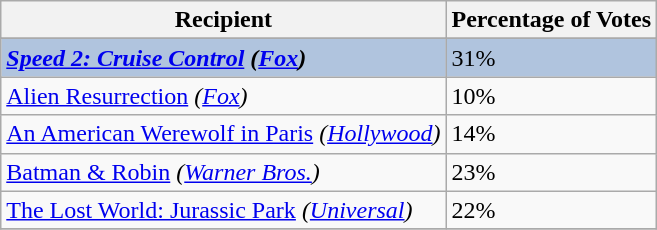<table class="wikitable sortable plainrowheaders">
<tr>
<th>Recipient</th>
<th>Percentage of Votes</th>
</tr>
<tr>
</tr>
<tr style="background:#B0C4DE;">
<td><strong><em><a href='#'>Speed 2: Cruise Control</a><em> (<a href='#'>Fox</a>)<strong></td>
<td></strong>31%<strong></td>
</tr>
<tr>
<td></em><a href='#'>Alien Resurrection</a><em> (<a href='#'>Fox</a>)</td>
<td>10%</td>
</tr>
<tr>
<td></em><a href='#'>An American Werewolf in Paris</a><em> (<a href='#'>Hollywood</a>)</td>
<td>14%</td>
</tr>
<tr>
<td></em><a href='#'>Batman & Robin</a><em> (<a href='#'>Warner Bros.</a>)</td>
<td>23%</td>
</tr>
<tr>
<td></em><a href='#'>The Lost World: Jurassic Park</a><em> (<a href='#'>Universal</a>)</td>
<td>22%</td>
</tr>
<tr>
</tr>
</table>
